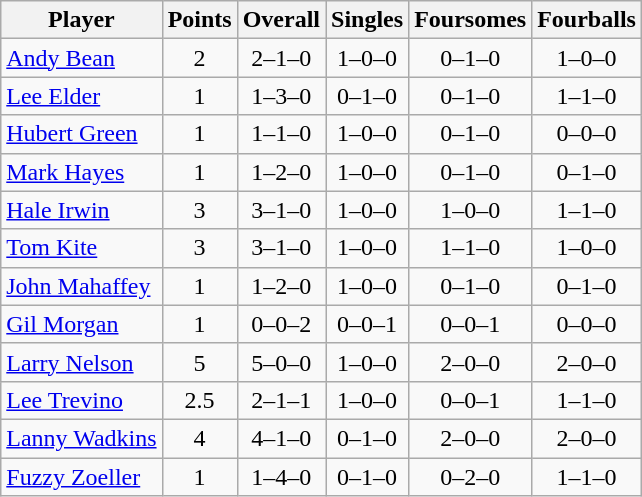<table class="wikitable sortable" style="text-align:center">
<tr>
<th>Player</th>
<th>Points</th>
<th>Overall</th>
<th>Singles</th>
<th>Foursomes</th>
<th>Fourballs</th>
</tr>
<tr>
<td align=left><a href='#'>Andy Bean</a></td>
<td>2</td>
<td>2–1–0</td>
<td>1–0–0</td>
<td>0–1–0</td>
<td>1–0–0</td>
</tr>
<tr>
<td align=left><a href='#'>Lee Elder</a></td>
<td>1</td>
<td>1–3–0</td>
<td>0–1–0</td>
<td>0–1–0</td>
<td>1–1–0</td>
</tr>
<tr>
<td align=left><a href='#'>Hubert Green</a></td>
<td>1</td>
<td>1–1–0</td>
<td>1–0–0</td>
<td>0–1–0</td>
<td>0–0–0</td>
</tr>
<tr>
<td align=left><a href='#'>Mark Hayes</a></td>
<td>1</td>
<td>1–2–0</td>
<td>1–0–0</td>
<td>0–1–0</td>
<td>0–1–0</td>
</tr>
<tr>
<td align=left><a href='#'>Hale Irwin</a></td>
<td>3</td>
<td>3–1–0</td>
<td>1–0–0</td>
<td>1–0–0</td>
<td>1–1–0</td>
</tr>
<tr>
<td align=left><a href='#'>Tom Kite</a></td>
<td>3</td>
<td>3–1–0</td>
<td>1–0–0</td>
<td>1–1–0</td>
<td>1–0–0</td>
</tr>
<tr>
<td align=left><a href='#'>John Mahaffey</a></td>
<td>1</td>
<td>1–2–0</td>
<td>1–0–0</td>
<td>0–1–0</td>
<td>0–1–0</td>
</tr>
<tr>
<td align=left><a href='#'>Gil Morgan</a></td>
<td>1</td>
<td>0–0–2</td>
<td>0–0–1</td>
<td>0–0–1</td>
<td>0–0–0</td>
</tr>
<tr>
<td align=left><a href='#'>Larry Nelson</a></td>
<td>5</td>
<td>5–0–0</td>
<td>1–0–0</td>
<td>2–0–0</td>
<td>2–0–0</td>
</tr>
<tr>
<td align=left><a href='#'>Lee Trevino</a></td>
<td>2.5</td>
<td>2–1–1</td>
<td>1–0–0</td>
<td>0–0–1</td>
<td>1–1–0</td>
</tr>
<tr>
<td align=left><a href='#'>Lanny Wadkins</a></td>
<td>4</td>
<td>4–1–0</td>
<td>0–1–0</td>
<td>2–0–0</td>
<td>2–0–0</td>
</tr>
<tr>
<td align=left><a href='#'>Fuzzy Zoeller</a></td>
<td>1</td>
<td>1–4–0</td>
<td>0–1–0</td>
<td>0–2–0</td>
<td>1–1–0</td>
</tr>
</table>
